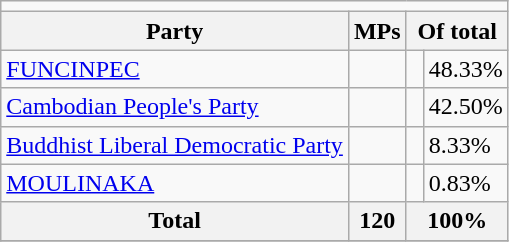<table class=wikitable>
<tr>
<td colspan=9></td>
</tr>
<tr>
<th>Party</th>
<th>MPs</th>
<th colspan=2>Of total</th>
</tr>
<tr>
<td><a href='#'>FUNCINPEC</a></td>
<td></td>
<td><div><div>  </div></div></td>
<td>48.33%</td>
</tr>
<tr>
<td><a href='#'>Cambodian People's Party</a></td>
<td></td>
<td><div><div>  </div></div></td>
<td>42.50%</td>
</tr>
<tr>
<td><a href='#'>Buddhist Liberal Democratic Party</a></td>
<td></td>
<td><div><div>  </div></div></td>
<td>8.33%</td>
</tr>
<tr>
<td><a href='#'>MOULINAKA</a></td>
<td></td>
<td><div><div>  </div></div></td>
<td>0.83%</td>
</tr>
<tr>
<th colspan="1"><strong>Total</strong></th>
<th colspan="1"><strong>120</strong></th>
<th colspan="2"><strong>100%</strong></th>
</tr>
<tr>
</tr>
</table>
